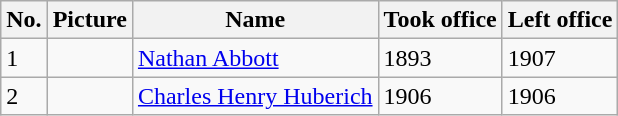<table class="wikitable">
<tr>
<th>No.</th>
<th>Picture</th>
<th>Name</th>
<th>Took office</th>
<th>Left office</th>
</tr>
<tr>
<td>1</td>
<td></td>
<td><a href='#'>Nathan Abbott</a></td>
<td>1893</td>
<td>1907</td>
</tr>
<tr>
<td>2</td>
<td></td>
<td><a href='#'>Charles Henry Huberich</a></td>
<td>1906</td>
<td>1906</td>
</tr>
</table>
